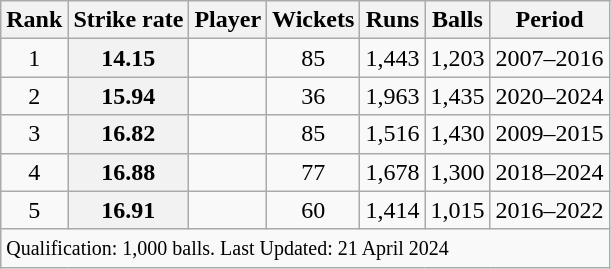<table class="wikitable plainrowheaders sortable">
<tr>
<th scope=col>Rank</th>
<th scope=col>Strike rate</th>
<th scope=col>Player</th>
<th scope=col>Wickets</th>
<th scope=col>Runs</th>
<th scope=col>Balls</th>
<th scope=col>Period</th>
</tr>
<tr>
<td align=center>1</td>
<th scope=row style=text-align:center;>14.15</th>
<td></td>
<td align=center>85</td>
<td align=center>1,443</td>
<td align=center>1,203</td>
<td>2007–2016</td>
</tr>
<tr>
<td align=center>2</td>
<th scope=row style=text-align:center;>15.94</th>
<td> </td>
<td align=center>36</td>
<td align=center>1,963</td>
<td align=center>1,435</td>
<td>2020–2024</td>
</tr>
<tr>
<td align=center>3</td>
<th scope=row style=text-align:center;>16.82</th>
<td></td>
<td align=center>85</td>
<td align=center>1,516</td>
<td align=center>1,430</td>
<td>2009–2015</td>
</tr>
<tr>
<td align=center>4</td>
<th scope=row style=text-align:center;>16.88</th>
<td> </td>
<td align=center>77</td>
<td align=center>1,678</td>
<td align=center>1,300</td>
<td>2018–2024</td>
</tr>
<tr>
<td align=center>5</td>
<th scope=row style=text-align:center;>16.91</th>
<td> </td>
<td align=center>60</td>
<td align=center>1,414</td>
<td align=center>1,015</td>
<td>2016–2022</td>
</tr>
<tr class=sortbottom>
<td colspan=7><small>Qualification: 1,000 balls. Last Updated: 21 April 2024</small></td>
</tr>
</table>
